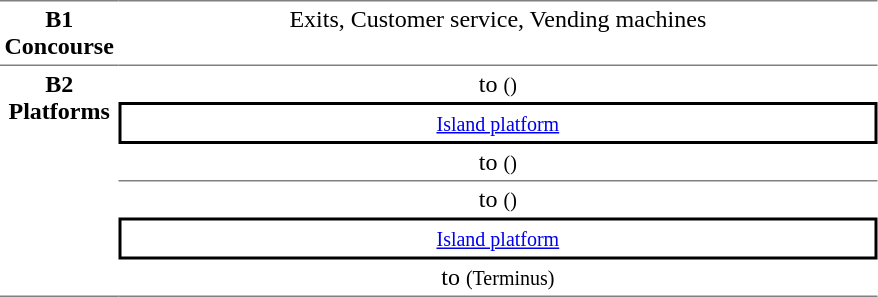<table table border=0 cellspacing=0 cellpadding=3>
<tr>
<td style="border-top:solid 1px gray;text-align:center" valign=top><strong>B1<br>Concourse</strong></td>
<td style="border-top:solid 1px gray;text-align:center;" valign=top width=500>Exits, Customer service, Vending machines</td>
</tr>
<tr>
<td style="border-bottom:solid 1px gray; border-top:solid 1px gray;text-align:center" rowspan="6" valign=top><strong>B2<br>Platforms</strong></td>
<td style="border-top:solid 1px gray;text-align:center;">  to  <small>()</small></td>
</tr>
<tr>
<td style="border-right:solid 2px black;border-left:solid 2px black;border-top:solid 2px black;border-bottom:solid 2px black;text-align:center;" colspan=2><small><a href='#'>Island platform</a></small></td>
</tr>
<tr>
<td style="border-bottom:solid 1px gray;text-align:center;"> to  <small>()</small> </td>
</tr>
<tr>
<td style="text-align:center;">  to  <small>()</small></td>
</tr>
<tr>
<td style="border-right:solid 2px black;border-left:solid 2px black;border-top:solid 2px black;border-bottom:solid 2px black;text-align:center;" colspan=2><small><a href='#'>Island platform</a></small></td>
</tr>
<tr>
<td style="border-bottom:solid 1px gray;text-align:center;"> to  <small>(Terminus)</small> </td>
</tr>
</table>
